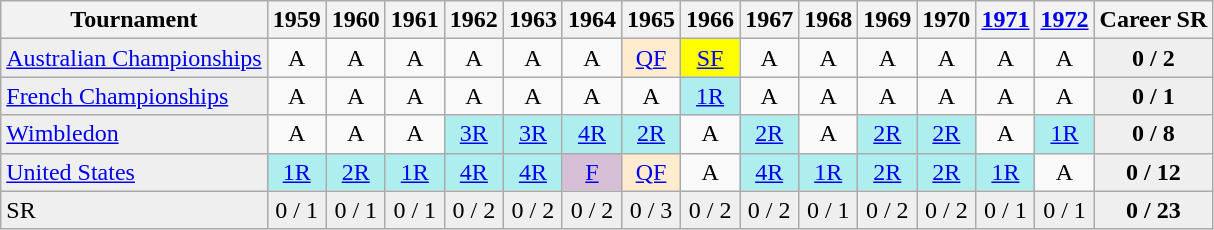<table class="wikitable">
<tr>
<th>Tournament</th>
<th>1959</th>
<th>1960</th>
<th>1961</th>
<th>1962</th>
<th>1963</th>
<th>1964</th>
<th>1965</th>
<th>1966</th>
<th>1967</th>
<th>1968</th>
<th>1969</th>
<th>1970</th>
<th><a href='#'>1971</a></th>
<th><a href='#'>1972</a></th>
<th>Career SR</th>
</tr>
<tr>
<td style="background:#EFEFEF;"><a href='#'>Australian Championships</a></td>
<td align="center">A</td>
<td align="center">A</td>
<td align="center">A</td>
<td align="center">A</td>
<td align="center">A</td>
<td align="center">A</td>
<td align="center" style="background:#ffebcd;"><a href='#'>QF</a></td>
<td align="center" style="background:yellow;"><a href='#'>SF</a></td>
<td align="center">A</td>
<td align="center">A</td>
<td align="center">A</td>
<td align="center">A</td>
<td align="center">A</td>
<td align="center">A</td>
<td align="center" style="background:#EFEFEF;"><strong>0 / 2</strong></td>
</tr>
<tr>
<td style="background:#EFEFEF;"><a href='#'>French Championships</a></td>
<td align="center">A</td>
<td align="center">A</td>
<td align="center">A</td>
<td align="center">A</td>
<td align="center">A</td>
<td align="center">A</td>
<td align="center">A</td>
<td align="center" style="background:#afeeee;"><a href='#'>1R</a></td>
<td align="center">A</td>
<td align="center">A</td>
<td align="center">A</td>
<td align="center">A</td>
<td align="center">A</td>
<td align="center">A</td>
<td align="center" style="background:#EFEFEF;"><strong>0 / 1</strong></td>
</tr>
<tr>
<td style="background:#EFEFEF;"><a href='#'>Wimbledon</a></td>
<td align="center">A</td>
<td align="center">A</td>
<td align="center">A</td>
<td align="center" style="background:#afeeee;"><a href='#'>3R</a></td>
<td align="center" style="background:#afeeee;"><a href='#'>3R</a></td>
<td align="center" style="background:#afeeee;"><a href='#'>4R</a></td>
<td align="center" style="background:#afeeee;"><a href='#'>2R</a></td>
<td align="center">A</td>
<td align="center" style="background:#afeeee;"><a href='#'>2R</a></td>
<td align="center">A</td>
<td align="center" style="background:#afeeee;"><a href='#'>2R</a></td>
<td align="center" style="background:#afeeee;"><a href='#'>2R</a></td>
<td align="center">A</td>
<td align="center" style="background:#afeeee;"><a href='#'>1R</a></td>
<td align="center" style="background:#EFEFEF;"><strong>0 / 8</strong></td>
</tr>
<tr>
<td style="background:#EFEFEF;"><a href='#'>United States</a></td>
<td align="center" style="background:#afeeee;"><a href='#'>1R</a></td>
<td align="center" style="background:#afeeee;"><a href='#'>2R</a></td>
<td align="center" style="background:#afeeee;"><a href='#'>1R</a></td>
<td align="center" style="background:#afeeee;"><a href='#'>4R</a></td>
<td align="center" style="background:#afeeee;"><a href='#'>4R</a></td>
<td align="center" style="background:#D8BFD8;"><a href='#'>F</a></td>
<td align="center" style="background:#ffebcd;"><a href='#'>QF</a></td>
<td align="center">A</td>
<td align="center" style="background:#afeeee;"><a href='#'>4R</a></td>
<td align="center" style="background:#afeeee;"><a href='#'>1R</a></td>
<td align="center" style="background:#afeeee;"><a href='#'>2R</a></td>
<td align="center" style="background:#afeeee;"><a href='#'>2R</a></td>
<td align="center" style="background:#afeeee;"><a href='#'>1R</a></td>
<td align="center">A</td>
<td align="center" style="background:#EFEFEF;"><strong>0 / 12</strong></td>
</tr>
<tr>
<td style="background:#EFEFEF;">SR</td>
<td align="center" style="background:#EFEFEF;">0 / 1</td>
<td align="center" style="background:#EFEFEF;">0 / 1</td>
<td align="center" style="background:#EFEFEF;">0 / 1</td>
<td align="center" style="background:#EFEFEF;">0 / 2</td>
<td align="center" style="background:#EFEFEF;">0 / 2</td>
<td align="center" style="background:#EFEFEF;">0 / 2</td>
<td align="center" style="background:#EFEFEF;">0 / 3</td>
<td align="center" style="background:#EFEFEF;">0 / 2</td>
<td align="center" style="background:#EFEFEF;">0 / 2</td>
<td align="center" style="background:#EFEFEF;">0 / 1</td>
<td align="center" style="background:#EFEFEF;">0 / 2</td>
<td align="center" style="background:#EFEFEF;">0 / 2</td>
<td align="center" style="background:#EFEFEF;">0 / 1</td>
<td align="center" style="background:#EFEFEF;">0 / 1</td>
<td align="center" style="background:#EFEFEF;"><strong>0 / 23</strong></td>
</tr>
</table>
